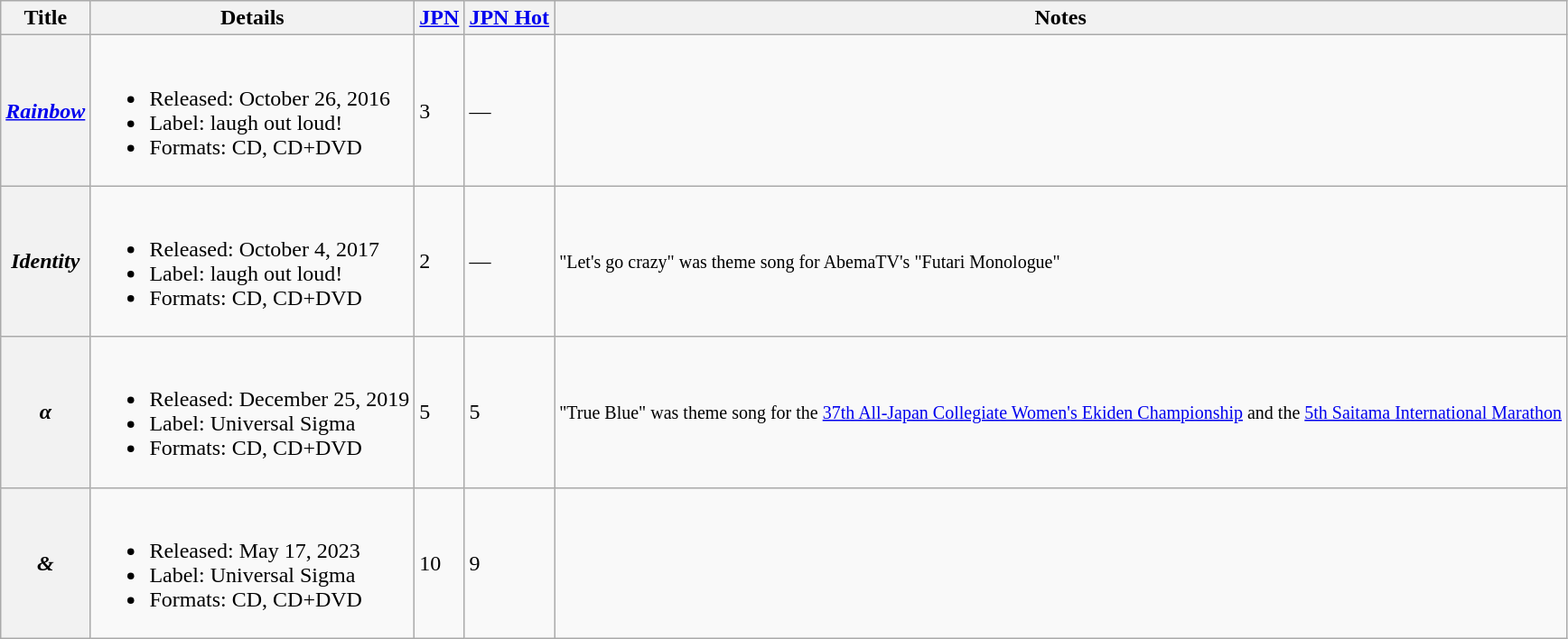<table class="wikitable plainrowheaders">
<tr>
<th>Title</th>
<th>Details</th>
<th><a href='#'>JPN</a></th>
<th><a href='#'>JPN Hot</a></th>
<th>Notes</th>
</tr>
<tr>
<th scope="row"><em><a href='#'>Rainbow</a></em></th>
<td><br><ul><li>Released: October 26, 2016</li><li>Label: laugh out loud!</li><li>Formats: CD, CD+DVD</li></ul></td>
<td>3</td>
<td>—</td>
<td></td>
</tr>
<tr>
<th scope="row"><em>Identity</em></th>
<td><br><ul><li>Released: October 4, 2017</li><li>Label: laugh out loud!</li><li>Formats: CD, CD+DVD</li></ul></td>
<td>2</td>
<td>—</td>
<td><small>"Let's go crazy" was theme song for AbemaTV's "Futari Monologue"</small></td>
</tr>
<tr>
<th scope="row"><em>α</em></th>
<td><br><ul><li>Released: December 25, 2019</li><li>Label: Universal Sigma</li><li>Formats: CD, CD+DVD</li></ul></td>
<td>5</td>
<td>5</td>
<td><small>"True Blue" was theme song for the <a href='#'>37th All-Japan Collegiate Women's Ekiden Championship</a> and the <a href='#'>5th Saitama International Marathon</a></small></td>
</tr>
<tr>
<th scope="row"><em>&</em></th>
<td><br><ul><li>Released: May 17, 2023</li><li>Label: Universal Sigma</li><li>Formats: CD, CD+DVD</li></ul></td>
<td>10</td>
<td>9</td>
<td></td>
</tr>
</table>
